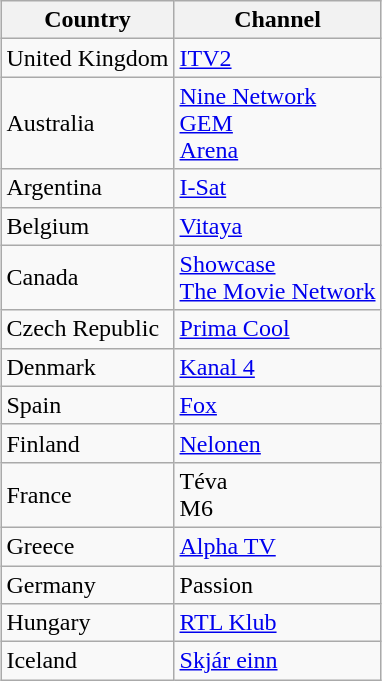<table class="wikitable" style="margin: auto;">
<tr>
<th>Country</th>
<th>Channel</th>
</tr>
<tr>
<td>United Kingdom</td>
<td><a href='#'>ITV2</a></td>
</tr>
<tr>
<td>Australia</td>
<td><a href='#'>Nine Network</a> <br> <a href='#'>GEM</a> <br> <a href='#'>Arena</a></td>
</tr>
<tr>
<td>Argentina</td>
<td><a href='#'>I-Sat</a></td>
</tr>
<tr>
<td>Belgium</td>
<td><a href='#'>Vitaya</a></td>
</tr>
<tr>
<td>Canada</td>
<td><a href='#'>Showcase</a> <br> <a href='#'>The Movie Network</a></td>
</tr>
<tr>
<td>Czech Republic</td>
<td><a href='#'>Prima Cool</a></td>
</tr>
<tr>
<td>Denmark</td>
<td><a href='#'>Kanal 4</a></td>
</tr>
<tr>
<td>Spain</td>
<td><a href='#'>Fox</a></td>
</tr>
<tr>
<td>Finland</td>
<td><a href='#'>Nelonen</a></td>
</tr>
<tr>
<td>France</td>
<td>Téva <br> M6</td>
</tr>
<tr>
<td>Greece</td>
<td><a href='#'>Alpha TV</a></td>
</tr>
<tr>
<td>Germany</td>
<td>Passion</td>
</tr>
<tr>
<td>Hungary</td>
<td><a href='#'>RTL Klub</a></td>
</tr>
<tr>
<td>Iceland</td>
<td><a href='#'>Skjár einn</a></td>
</tr>
</table>
